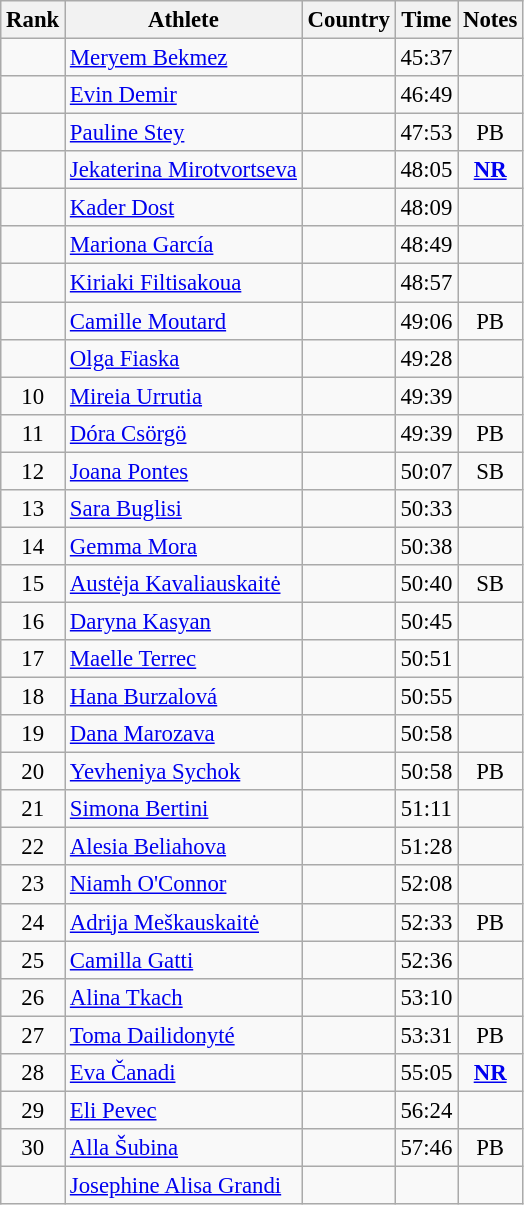<table class="wikitable sortable" style=" text-align:center; font-size:95%;">
<tr>
<th>Rank</th>
<th>Athlete</th>
<th>Country</th>
<th>Time</th>
<th>Notes</th>
</tr>
<tr>
<td></td>
<td align=left><a href='#'>Meryem Bekmez</a></td>
<td align=left></td>
<td>45:37</td>
<td></td>
</tr>
<tr>
<td></td>
<td align=left><a href='#'>Evin Demir</a></td>
<td align=left></td>
<td>46:49</td>
<td></td>
</tr>
<tr>
<td></td>
<td align=left><a href='#'>Pauline Stey</a></td>
<td align=left></td>
<td>47:53</td>
<td>PB</td>
</tr>
<tr>
<td></td>
<td align=left><a href='#'>Jekaterina Mirotvortseva</a></td>
<td align=left></td>
<td>48:05</td>
<td><strong><a href='#'>NR</a></strong></td>
</tr>
<tr>
<td></td>
<td align=left><a href='#'>Kader Dost</a></td>
<td align=left></td>
<td>48:09</td>
<td></td>
</tr>
<tr>
<td></td>
<td align=left><a href='#'>Mariona García</a></td>
<td align=left></td>
<td>48:49</td>
<td></td>
</tr>
<tr>
<td></td>
<td align=left><a href='#'>Kiriaki Filtisakoua</a></td>
<td align=left></td>
<td>48:57</td>
<td></td>
</tr>
<tr>
<td></td>
<td align=left><a href='#'>Camille Moutard</a></td>
<td align=left></td>
<td>49:06</td>
<td>PB</td>
</tr>
<tr>
<td></td>
<td align=left><a href='#'>Olga Fiaska</a></td>
<td align=left></td>
<td>49:28</td>
<td></td>
</tr>
<tr>
<td>10</td>
<td align=left><a href='#'>Mireia Urrutia</a></td>
<td align=left></td>
<td>49:39</td>
<td></td>
</tr>
<tr>
<td>11</td>
<td align=left><a href='#'>Dóra Csörgö</a></td>
<td align=left></td>
<td>49:39</td>
<td>PB</td>
</tr>
<tr>
<td>12</td>
<td align=left><a href='#'>Joana Pontes</a></td>
<td align=left></td>
<td>50:07</td>
<td>SB</td>
</tr>
<tr>
<td>13</td>
<td align=left><a href='#'>Sara Buglisi</a></td>
<td align=left></td>
<td>50:33</td>
<td></td>
</tr>
<tr>
<td>14</td>
<td align=left><a href='#'>Gemma Mora</a></td>
<td align=left></td>
<td>50:38</td>
<td></td>
</tr>
<tr>
<td>15</td>
<td align=left><a href='#'>Austėja Kavaliauskaitė</a></td>
<td align=left></td>
<td>50:40</td>
<td>SB</td>
</tr>
<tr>
<td>16</td>
<td align=left><a href='#'>Daryna Kasyan</a></td>
<td align=left></td>
<td>50:45</td>
<td></td>
</tr>
<tr>
<td>17</td>
<td align=left><a href='#'>Maelle Terrec</a></td>
<td align=left></td>
<td>50:51</td>
<td></td>
</tr>
<tr>
<td>18</td>
<td align=left><a href='#'>Hana Burzalová</a></td>
<td align=left></td>
<td>50:55</td>
<td></td>
</tr>
<tr>
<td>19</td>
<td align=left><a href='#'>Dana Marozava</a></td>
<td align=left></td>
<td>50:58</td>
<td></td>
</tr>
<tr>
<td>20</td>
<td align=left><a href='#'>Yevheniya Sychok</a></td>
<td align=left></td>
<td>50:58</td>
<td>PB</td>
</tr>
<tr>
<td>21</td>
<td align=left><a href='#'>Simona Bertini</a></td>
<td align=left></td>
<td>51:11</td>
<td></td>
</tr>
<tr>
<td>22</td>
<td align=left><a href='#'>Alesia Beliahova</a></td>
<td align=left></td>
<td>51:28</td>
<td></td>
</tr>
<tr>
<td>23</td>
<td align=left><a href='#'>Niamh O'Connor</a></td>
<td align=left></td>
<td>52:08</td>
<td></td>
</tr>
<tr>
<td>24</td>
<td align=left><a href='#'>Adrija Meškauskaitė</a></td>
<td align=left></td>
<td>52:33</td>
<td>PB</td>
</tr>
<tr>
<td>25</td>
<td align=left><a href='#'>Camilla Gatti</a></td>
<td align=left></td>
<td>52:36</td>
<td></td>
</tr>
<tr>
<td>26</td>
<td align=left><a href='#'>Alina Tkach</a></td>
<td align=left></td>
<td>53:10</td>
<td></td>
</tr>
<tr>
<td>27</td>
<td align=left><a href='#'>Toma Dailidonyté</a></td>
<td align=left></td>
<td>53:31</td>
<td>PB</td>
</tr>
<tr>
<td>28</td>
<td align=left><a href='#'>Eva Čanadi</a></td>
<td align=left></td>
<td>55:05</td>
<td><strong><a href='#'>NR</a></strong></td>
</tr>
<tr>
<td>29</td>
<td align=left><a href='#'>Eli Pevec</a></td>
<td align=left></td>
<td>56:24</td>
<td></td>
</tr>
<tr>
<td>30</td>
<td align=left><a href='#'>Alla Šubina</a></td>
<td align=left></td>
<td>57:46</td>
<td>PB</td>
</tr>
<tr>
<td></td>
<td align=left><a href='#'>Josephine Alisa Grandi</a></td>
<td align=left></td>
<td></td>
<td></td>
</tr>
</table>
